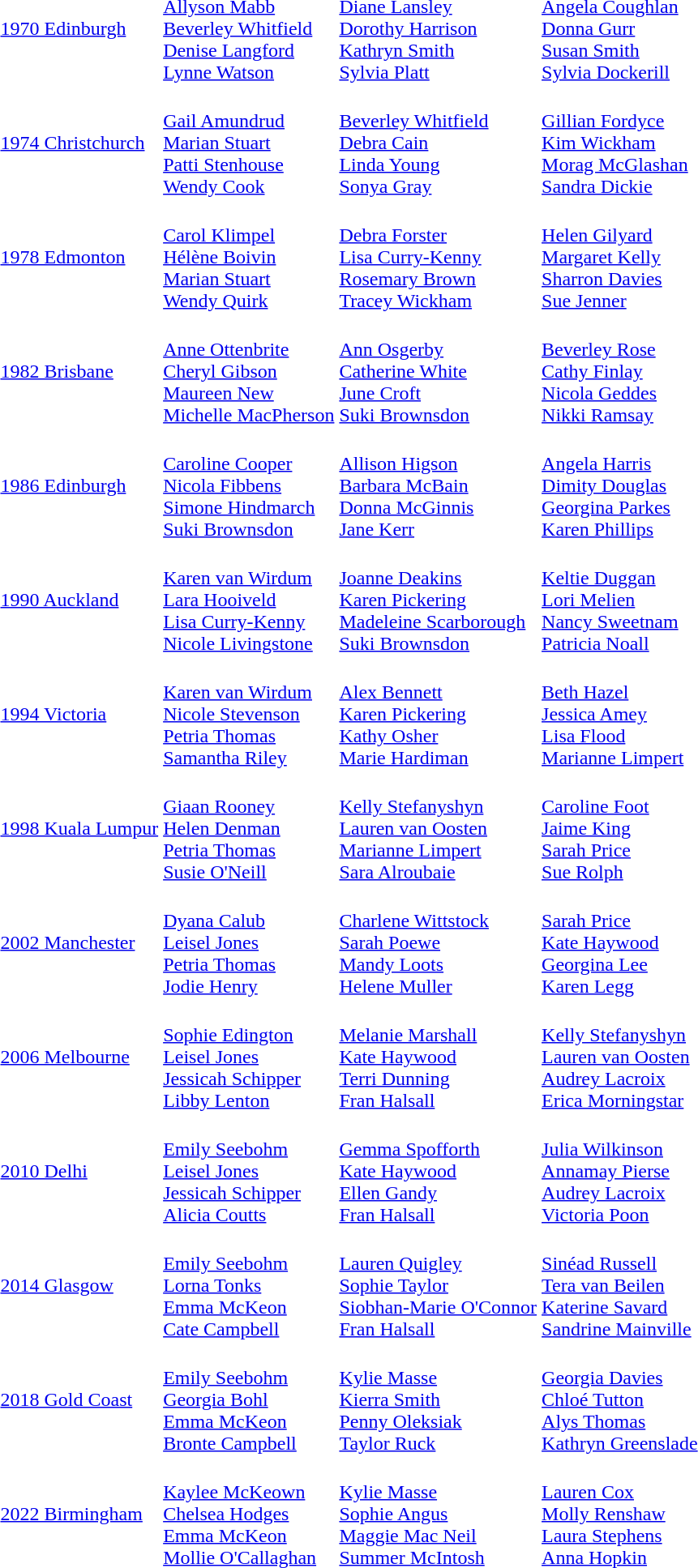<table>
<tr>
<td><a href='#'>1970 Edinburgh</a><br></td>
<td valign=top><br><a href='#'>Allyson Mabb</a><br><a href='#'>Beverley Whitfield</a><br><a href='#'>Denise Langford</a><br><a href='#'>Lynne Watson</a></td>
<td valign=top><br><a href='#'>Diane Lansley</a><br><a href='#'>Dorothy Harrison</a><br><a href='#'>Kathryn Smith</a><br><a href='#'>Sylvia Platt</a></td>
<td valign=top><br><a href='#'>Angela Coughlan</a><br><a href='#'>Donna Gurr</a><br><a href='#'>Susan Smith</a><br><a href='#'>Sylvia Dockerill</a></td>
</tr>
<tr>
<td><a href='#'>1974 Christchurch</a><br></td>
<td valign=top><br><a href='#'>Gail Amundrud</a><br><a href='#'>Marian Stuart</a><br><a href='#'>Patti Stenhouse</a><br><a href='#'>Wendy Cook</a></td>
<td valign=top><br><a href='#'>Beverley Whitfield</a><br><a href='#'>Debra Cain</a><br><a href='#'>Linda Young</a><br><a href='#'>Sonya Gray</a></td>
<td valign=top><br><a href='#'>Gillian Fordyce</a><br><a href='#'>Kim Wickham</a><br><a href='#'>Morag McGlashan</a><br><a href='#'>Sandra Dickie</a></td>
</tr>
<tr>
<td><a href='#'>1978 Edmonton</a><br></td>
<td valign=top><br><a href='#'>Carol Klimpel</a><br><a href='#'>Hélène Boivin</a><br><a href='#'>Marian Stuart</a><br><a href='#'>Wendy Quirk</a></td>
<td valign=top><br><a href='#'>Debra Forster</a><br><a href='#'>Lisa Curry-Kenny</a><br><a href='#'>Rosemary Brown</a><br><a href='#'>Tracey Wickham</a></td>
<td valign=top><br><a href='#'>Helen Gilyard</a><br><a href='#'>Margaret Kelly</a><br><a href='#'>Sharron Davies</a><br><a href='#'>Sue Jenner</a></td>
</tr>
<tr>
<td><a href='#'>1982 Brisbane</a><br></td>
<td valign=top><br><a href='#'>Anne Ottenbrite</a><br><a href='#'>Cheryl Gibson</a><br><a href='#'>Maureen New</a><br><a href='#'>Michelle MacPherson</a></td>
<td valign=top><br><a href='#'>Ann Osgerby</a><br><a href='#'>Catherine White</a><br><a href='#'>June Croft</a><br><a href='#'>Suki Brownsdon</a></td>
<td valign=top><br><a href='#'>Beverley Rose</a><br><a href='#'>Cathy Finlay</a><br><a href='#'>Nicola Geddes</a><br><a href='#'>Nikki Ramsay</a></td>
</tr>
<tr>
<td><a href='#'>1986 Edinburgh</a><br></td>
<td valign=top><br><a href='#'>Caroline Cooper</a><br><a href='#'>Nicola Fibbens</a><br><a href='#'>Simone Hindmarch</a><br><a href='#'>Suki Brownsdon</a></td>
<td valign=top><br><a href='#'>Allison Higson</a><br><a href='#'>Barbara McBain</a><br><a href='#'>Donna McGinnis</a><br><a href='#'>Jane Kerr</a></td>
<td valign=top><br><a href='#'>Angela Harris</a><br><a href='#'>Dimity Douglas</a><br><a href='#'>Georgina Parkes</a><br><a href='#'>Karen Phillips</a></td>
</tr>
<tr>
<td><a href='#'>1990 Auckland</a><br></td>
<td valign=top><br><a href='#'>Karen van Wirdum</a><br><a href='#'>Lara Hooiveld</a><br><a href='#'>Lisa Curry-Kenny</a><br><a href='#'>Nicole Livingstone</a></td>
<td valign=top><br><a href='#'>Joanne Deakins</a><br><a href='#'>Karen Pickering</a><br><a href='#'>Madeleine Scarborough</a><br><a href='#'>Suki Brownsdon</a></td>
<td valign=top><br><a href='#'>Keltie Duggan</a><br><a href='#'>Lori Melien</a><br><a href='#'>Nancy Sweetnam</a><br><a href='#'>Patricia Noall</a></td>
</tr>
<tr>
<td><a href='#'>1994 Victoria</a><br></td>
<td valign=top><br><a href='#'>Karen van Wirdum</a><br><a href='#'>Nicole Stevenson</a><br><a href='#'>Petria Thomas</a><br><a href='#'>Samantha Riley</a></td>
<td valign=top><br><a href='#'>Alex Bennett</a> <br><a href='#'>Karen Pickering</a><br><a href='#'>Kathy Osher</a><br><a href='#'>Marie Hardiman</a></td>
<td valign=top><br><a href='#'>Beth Hazel</a><br><a href='#'>Jessica Amey</a><br><a href='#'>Lisa Flood</a><br><a href='#'>Marianne Limpert</a></td>
</tr>
<tr>
<td><a href='#'>1998 Kuala Lumpur</a><br></td>
<td valign=top><br><a href='#'>Giaan Rooney</a><br><a href='#'>Helen Denman</a><br><a href='#'>Petria Thomas</a><br><a href='#'>Susie O'Neill</a></td>
<td valign=top><br><a href='#'>Kelly Stefanyshyn</a><br><a href='#'>Lauren van Oosten</a><br><a href='#'>Marianne Limpert</a><br><a href='#'>Sara Alroubaie</a></td>
<td valign=top><br><a href='#'>Caroline Foot</a><br><a href='#'>Jaime King</a><br><a href='#'>Sarah Price</a><br><a href='#'>Sue Rolph</a></td>
</tr>
<tr>
<td><a href='#'>2002 Manchester</a><br></td>
<td valign=top><br><a href='#'>Dyana Calub</a> <br><a href='#'>Leisel Jones</a><br><a href='#'>Petria Thomas</a><br><a href='#'>Jodie Henry</a></td>
<td valign=top><br><a href='#'>Charlene Wittstock</a><br><a href='#'>Sarah Poewe</a><br><a href='#'>Mandy Loots</a><br><a href='#'>Helene Muller</a></td>
<td valign=top><br><a href='#'>Sarah Price</a> <br><a href='#'>Kate Haywood</a><br><a href='#'>Georgina Lee</a> <br><a href='#'>Karen Legg</a></td>
</tr>
<tr>
<td><a href='#'>2006 Melbourne</a><br></td>
<td valign=top><br><a href='#'>Sophie Edington</a><br><a href='#'>Leisel Jones</a><br><a href='#'>Jessicah Schipper</a> <br><a href='#'>Libby Lenton</a></td>
<td valign=top><br><a href='#'>Melanie Marshall</a><br><a href='#'>Kate Haywood</a><br><a href='#'>Terri Dunning</a><br><a href='#'>Fran Halsall</a></td>
<td valign=top><br><a href='#'>Kelly Stefanyshyn</a><br><a href='#'>Lauren van Oosten</a><br><a href='#'>Audrey Lacroix</a><br><a href='#'>Erica Morningstar</a></td>
</tr>
<tr>
<td><a href='#'>2010 Delhi</a><br></td>
<td valign=top><br><a href='#'>Emily Seebohm</a><br><a href='#'>Leisel Jones</a><br><a href='#'>Jessicah Schipper</a><br><a href='#'>Alicia Coutts</a></td>
<td valign=top><br><a href='#'>Gemma Spofforth</a><br><a href='#'>Kate Haywood</a><br><a href='#'>Ellen Gandy</a><br><a href='#'>Fran Halsall</a></td>
<td valign=top><br><a href='#'>Julia Wilkinson</a><br><a href='#'>Annamay Pierse</a><br><a href='#'>Audrey Lacroix</a><br><a href='#'>Victoria Poon</a></td>
</tr>
<tr>
<td><a href='#'>2014 Glasgow</a><br></td>
<td valign=top><br><a href='#'>Emily Seebohm</a><br><a href='#'>Lorna Tonks</a><br><a href='#'>Emma McKeon</a><br><a href='#'>Cate Campbell</a></td>
<td valign=top><br><a href='#'>Lauren Quigley</a><br><a href='#'>Sophie Taylor</a><br><a href='#'>Siobhan-Marie O'Connor</a><br><a href='#'>Fran Halsall</a></td>
<td valign=top><br><a href='#'>Sinéad Russell</a><br><a href='#'>Tera van Beilen</a><br><a href='#'>Katerine Savard</a><br><a href='#'>Sandrine Mainville</a></td>
</tr>
<tr>
<td><a href='#'>2018 Gold Coast</a><br></td>
<td valign=top><br><a href='#'>Emily Seebohm</a><br><a href='#'>Georgia Bohl</a><br><a href='#'>Emma McKeon</a><br><a href='#'>Bronte Campbell</a></td>
<td valign=top><br><a href='#'>Kylie Masse</a><br><a href='#'>Kierra Smith</a><br><a href='#'>Penny Oleksiak</a><br><a href='#'>Taylor Ruck</a></td>
<td valign=top><br><a href='#'>Georgia Davies</a><br><a href='#'>Chloé Tutton</a><br><a href='#'>Alys Thomas</a><br><a href='#'>Kathryn Greenslade</a></td>
</tr>
<tr>
<td><a href='#'>2022 Birmingham</a><br></td>
<td valign=top><br><a href='#'>Kaylee McKeown</a><br><a href='#'>Chelsea Hodges</a><br><a href='#'>Emma McKeon</a><br><a href='#'>Mollie O'Callaghan</a></td>
<td valign=top><br><a href='#'>Kylie Masse</a><br><a href='#'>Sophie Angus</a><br><a href='#'>Maggie Mac Neil</a><br><a href='#'>Summer McIntosh</a></td>
<td valign=top><br><a href='#'>Lauren Cox</a><br><a href='#'>Molly Renshaw</a><br><a href='#'>Laura Stephens</a><br><a href='#'>Anna Hopkin</a></td>
</tr>
</table>
